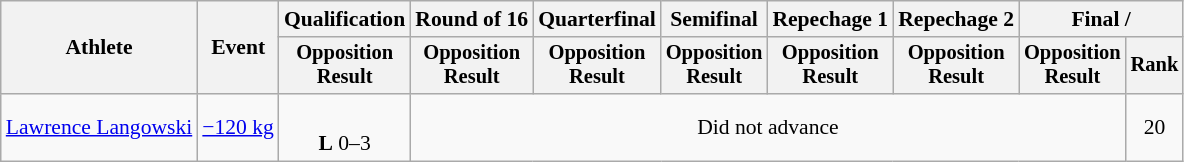<table class="wikitable" style="font-size:90%">
<tr>
<th rowspan="2">Athlete</th>
<th rowspan="2">Event</th>
<th>Qualification</th>
<th>Round of 16</th>
<th>Quarterfinal</th>
<th>Semifinal</th>
<th>Repechage 1</th>
<th>Repechage 2</th>
<th colspan=2>Final / </th>
</tr>
<tr style="font-size: 95%">
<th>Opposition<br>Result</th>
<th>Opposition<br>Result</th>
<th>Opposition<br>Result</th>
<th>Opposition<br>Result</th>
<th>Opposition<br>Result</th>
<th>Opposition<br>Result</th>
<th>Opposition<br>Result</th>
<th>Rank</th>
</tr>
<tr align=center>
<td align=left><a href='#'>Lawrence Langowski</a></td>
<td align=left><a href='#'>−120 kg</a></td>
<td><br><strong>L</strong> 0–3 <sup></sup></td>
<td colspan=6>Did not advance</td>
<td>20</td>
</tr>
</table>
